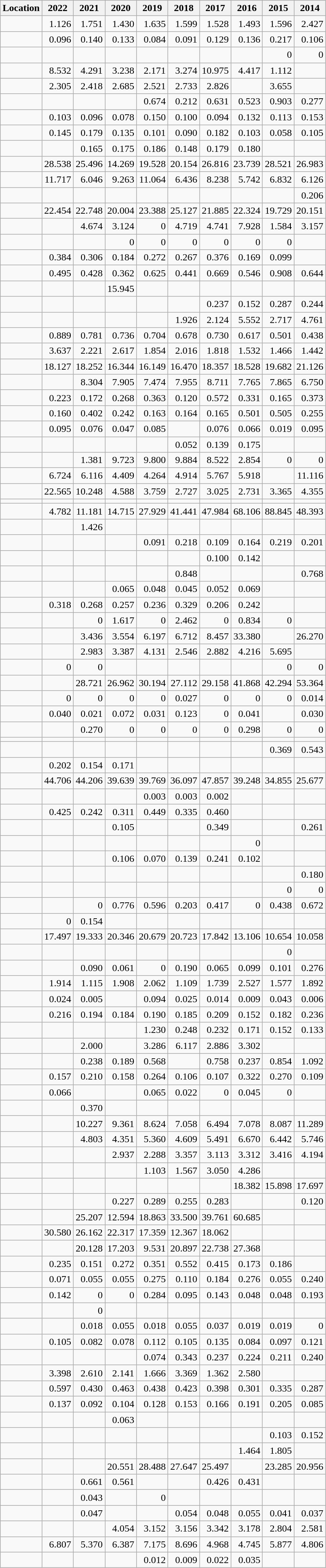<table class="wikitable sortable mw-datatable sticky-table-row1 sticky-table-col1 sort-under static-row-numbers" style=text-align:right;>
<tr>
<th>Location</th>
<th>2022</th>
<th>2021</th>
<th>2020</th>
<th>2019</th>
<th>2018</th>
<th>2017</th>
<th>2016</th>
<th>2015</th>
<th>2014</th>
</tr>
<tr>
<td></td>
<td>1.126</td>
<td>1.751</td>
<td>1.430</td>
<td>1.635</td>
<td>1.599</td>
<td>1.528</td>
<td>1.493</td>
<td>1.596</td>
<td>2.427</td>
</tr>
<tr>
<td></td>
<td>0.096</td>
<td>0.140</td>
<td>0.133</td>
<td>0.084</td>
<td>0.091</td>
<td>0.129</td>
<td>0.136</td>
<td>0.217</td>
<td>0.106</td>
</tr>
<tr>
<td></td>
<td></td>
<td></td>
<td></td>
<td></td>
<td></td>
<td></td>
<td></td>
<td>0</td>
<td>0</td>
</tr>
<tr>
<td></td>
<td>8.532</td>
<td>4.291</td>
<td>3.238</td>
<td>2.171</td>
<td>3.274</td>
<td>10.975</td>
<td>4.417</td>
<td>1.112</td>
<td></td>
</tr>
<tr>
<td></td>
<td>2.305</td>
<td>2.418</td>
<td>2.685</td>
<td>2.521</td>
<td>2.733</td>
<td>2.826</td>
<td></td>
<td>3.655</td>
<td></td>
</tr>
<tr>
<td></td>
<td></td>
<td></td>
<td></td>
<td>0.674</td>
<td>0.212</td>
<td>0.631</td>
<td>0.523</td>
<td>0.903</td>
<td>0.277</td>
</tr>
<tr>
<td></td>
<td>0.103</td>
<td>0.096</td>
<td>0.078</td>
<td>0.150</td>
<td>0.100</td>
<td>0.094</td>
<td>0.132</td>
<td>0.113</td>
<td>0.153</td>
</tr>
<tr>
<td></td>
<td>0.145</td>
<td>0.179</td>
<td>0.135</td>
<td>0.101</td>
<td>0.090</td>
<td>0.182</td>
<td>0.103</td>
<td>0.058</td>
<td>0.105</td>
</tr>
<tr>
<td></td>
<td></td>
<td>0.165</td>
<td>0.175</td>
<td>0.186</td>
<td>0.148</td>
<td>0.179</td>
<td>0.180</td>
<td></td>
<td></td>
</tr>
<tr>
<td></td>
<td>28.538</td>
<td>25.496</td>
<td>14.269</td>
<td>19.528</td>
<td>20.154</td>
<td>26.816</td>
<td>23.739</td>
<td>28.521</td>
<td>26.983</td>
</tr>
<tr>
<td></td>
<td>11.717</td>
<td>6.046</td>
<td>9.263</td>
<td>11.064</td>
<td>6.436</td>
<td>8.238</td>
<td>5.742</td>
<td>6.832</td>
<td>6.126</td>
</tr>
<tr>
<td></td>
<td></td>
<td></td>
<td></td>
<td></td>
<td></td>
<td></td>
<td></td>
<td></td>
<td>0.206</td>
</tr>
<tr>
<td></td>
<td>22.454</td>
<td>22.748</td>
<td>20.004</td>
<td>23.388</td>
<td>25.127</td>
<td>21.885</td>
<td>22.324</td>
<td>19.729</td>
<td>20.151</td>
</tr>
<tr>
<td></td>
<td></td>
<td>4.674</td>
<td>3.124</td>
<td>0</td>
<td>4.719</td>
<td>4.741</td>
<td>7.928</td>
<td>1.584</td>
<td>3.157</td>
</tr>
<tr>
<td></td>
<td></td>
<td></td>
<td>0</td>
<td>0</td>
<td>0</td>
<td>0</td>
<td>0</td>
<td>0</td>
<td></td>
</tr>
<tr>
<td></td>
<td>0.384</td>
<td>0.306</td>
<td>0.184</td>
<td>0.272</td>
<td>0.267</td>
<td>0.376</td>
<td>0.169</td>
<td>0.099</td>
<td></td>
</tr>
<tr>
<td></td>
<td>0.495</td>
<td>0.428</td>
<td>0.362</td>
<td>0.625</td>
<td>0.441</td>
<td>0.669</td>
<td>0.546</td>
<td>0.908</td>
<td>0.644</td>
</tr>
<tr>
<td></td>
<td></td>
<td></td>
<td>15.945</td>
<td></td>
<td></td>
<td></td>
<td></td>
<td></td>
<td></td>
</tr>
<tr>
<td></td>
<td></td>
<td></td>
<td></td>
<td></td>
<td></td>
<td>0.237</td>
<td>0.152</td>
<td>0.287</td>
<td>0.244</td>
</tr>
<tr>
<td></td>
<td></td>
<td></td>
<td></td>
<td></td>
<td>1.926</td>
<td>2.124</td>
<td>5.552</td>
<td>2.717</td>
<td>4.761</td>
</tr>
<tr>
<td></td>
<td>0.889</td>
<td>0.781</td>
<td>0.736</td>
<td>0.704</td>
<td>0.678</td>
<td>0.730</td>
<td>0.617</td>
<td>0.501</td>
<td>0.438</td>
</tr>
<tr>
<td></td>
<td>3.637</td>
<td>2.221</td>
<td>2.617</td>
<td>1.854</td>
<td>2.016</td>
<td>1.818</td>
<td>1.532</td>
<td>1.466</td>
<td>1.442</td>
</tr>
<tr>
<td></td>
<td>18.127</td>
<td>18.252</td>
<td>16.344</td>
<td>16.149</td>
<td>16.470</td>
<td>18.357</td>
<td>18.528</td>
<td>19.682</td>
<td>21.126</td>
</tr>
<tr>
<td></td>
<td></td>
<td>8.304</td>
<td>7.905</td>
<td>7.474</td>
<td>7.955</td>
<td>8.711</td>
<td>7.765</td>
<td>7.865</td>
<td>6.750</td>
</tr>
<tr>
<td></td>
<td>0.223</td>
<td>0.172</td>
<td>0.268</td>
<td>0.363</td>
<td>0.120</td>
<td>0.572</td>
<td>0.331</td>
<td>0.165</td>
<td>0.373</td>
</tr>
<tr>
<td></td>
<td>0.160</td>
<td>0.402</td>
<td>0.242</td>
<td>0.163</td>
<td>0.164</td>
<td>0.165</td>
<td>0.501</td>
<td>0.505</td>
<td>0.255</td>
</tr>
<tr>
<td></td>
<td>0.095</td>
<td>0.076</td>
<td>0.047</td>
<td>0.085</td>
<td></td>
<td>0.076</td>
<td>0.066</td>
<td>0.019</td>
<td>0.095</td>
</tr>
<tr>
<td></td>
<td></td>
<td></td>
<td></td>
<td></td>
<td>0.052</td>
<td>0.139</td>
<td>0.175</td>
<td></td>
<td></td>
</tr>
<tr>
<td></td>
<td></td>
<td>1.381</td>
<td>9.723</td>
<td>9.800</td>
<td>9.884</td>
<td>8.522</td>
<td>2.854</td>
<td>0</td>
<td>0</td>
</tr>
<tr>
<td></td>
<td>6.724</td>
<td>6.116</td>
<td>4.409</td>
<td>4.264</td>
<td>4.914</td>
<td>5.767</td>
<td>5.918</td>
<td></td>
<td>11.116</td>
</tr>
<tr>
<td></td>
<td>22.565</td>
<td>10.248</td>
<td>4.588</td>
<td>3.759</td>
<td>2.727</td>
<td>3.025</td>
<td>2.731</td>
<td>3.365</td>
<td>4.355</td>
</tr>
<tr>
<td></td>
<td></td>
<td></td>
<td></td>
<td></td>
<td></td>
<td></td>
<td></td>
<td></td>
<td></td>
</tr>
<tr>
<td></td>
<td>4.782</td>
<td>11.181</td>
<td>14.715</td>
<td>27.929</td>
<td>41.441</td>
<td>47.984</td>
<td>68.106</td>
<td>88.845</td>
<td>48.393</td>
</tr>
<tr>
<td></td>
<td></td>
<td>1.426</td>
<td></td>
<td></td>
<td></td>
<td></td>
<td></td>
<td></td>
<td></td>
</tr>
<tr>
<td></td>
<td></td>
<td></td>
<td></td>
<td>0.091</td>
<td>0.218</td>
<td>0.109</td>
<td>0.164</td>
<td>0.219</td>
<td>0.201</td>
</tr>
<tr>
<td></td>
<td></td>
<td></td>
<td></td>
<td></td>
<td></td>
<td>0.100</td>
<td>0.142</td>
<td></td>
<td></td>
</tr>
<tr>
<td></td>
<td></td>
<td></td>
<td></td>
<td></td>
<td>0.848</td>
<td></td>
<td></td>
<td></td>
<td>0.768</td>
</tr>
<tr>
<td></td>
<td></td>
<td></td>
<td>0.065</td>
<td>0.048</td>
<td>0.045</td>
<td>0.052</td>
<td>0.069</td>
<td></td>
<td></td>
</tr>
<tr>
<td></td>
<td>0.318</td>
<td>0.268</td>
<td>0.257</td>
<td>0.236</td>
<td>0.329</td>
<td>0.206</td>
<td>0.242</td>
<td></td>
<td></td>
</tr>
<tr>
<td></td>
<td></td>
<td>0</td>
<td>1.617</td>
<td>0</td>
<td>2.462</td>
<td>0</td>
<td>0.834</td>
<td>0</td>
<td></td>
</tr>
<tr>
<td></td>
<td></td>
<td>3.436</td>
<td>3.554</td>
<td>6.197</td>
<td>6.712</td>
<td>8.457</td>
<td>33.380</td>
<td></td>
<td>26.270</td>
</tr>
<tr>
<td></td>
<td></td>
<td>2.983</td>
<td>3.387</td>
<td>4.131</td>
<td>2.546</td>
<td>2.882</td>
<td>4.216</td>
<td>5.695</td>
<td></td>
</tr>
<tr>
<td></td>
<td>0</td>
<td>0</td>
<td></td>
<td></td>
<td></td>
<td></td>
<td></td>
<td>0</td>
<td>0</td>
</tr>
<tr>
<td></td>
<td></td>
<td>28.721</td>
<td>26.962</td>
<td>30.194</td>
<td>27.112</td>
<td>29.158</td>
<td>41.868</td>
<td>42.294</td>
<td>53.364</td>
</tr>
<tr>
<td></td>
<td>0</td>
<td>0</td>
<td>0</td>
<td>0</td>
<td>0.027</td>
<td>0</td>
<td>0</td>
<td>0</td>
<td>0.014</td>
</tr>
<tr>
<td></td>
<td>0.040</td>
<td>0.021</td>
<td>0.072</td>
<td>0.031</td>
<td>0.123</td>
<td>0</td>
<td>0.041</td>
<td></td>
<td>0.030</td>
</tr>
<tr>
<td></td>
<td></td>
<td>0.270</td>
<td>0</td>
<td>0</td>
<td>0</td>
<td>0</td>
<td>0.298</td>
<td>0</td>
<td>0</td>
</tr>
<tr>
<td></td>
<td></td>
<td></td>
<td></td>
<td></td>
<td></td>
<td></td>
<td></td>
<td></td>
<td></td>
</tr>
<tr>
<td></td>
<td></td>
<td></td>
<td></td>
<td></td>
<td></td>
<td></td>
<td></td>
<td>0.369</td>
<td>0.543</td>
</tr>
<tr>
<td></td>
<td>0.202</td>
<td>0.154</td>
<td>0.171</td>
<td></td>
<td></td>
<td></td>
<td></td>
<td></td>
<td></td>
</tr>
<tr>
<td></td>
<td>44.706</td>
<td>44.206</td>
<td>39.639</td>
<td>39.769</td>
<td>36.097</td>
<td>47.857</td>
<td>39.248</td>
<td>34.855</td>
<td>25.677</td>
</tr>
<tr>
<td></td>
<td></td>
<td></td>
<td></td>
<td>0.003</td>
<td>0.003</td>
<td>0.002</td>
<td></td>
<td></td>
<td></td>
</tr>
<tr>
<td></td>
<td>0.425</td>
<td>0.242</td>
<td>0.311</td>
<td>0.449</td>
<td>0.335</td>
<td>0.460</td>
<td></td>
<td></td>
<td></td>
</tr>
<tr>
<td></td>
<td></td>
<td></td>
<td>0.105</td>
<td></td>
<td></td>
<td>0.349</td>
<td></td>
<td></td>
<td>0.261</td>
</tr>
<tr>
<td></td>
<td></td>
<td></td>
<td></td>
<td></td>
<td></td>
<td></td>
<td>0</td>
<td></td>
<td></td>
</tr>
<tr>
<td></td>
<td></td>
<td></td>
<td>0.106</td>
<td>0.070</td>
<td>0.139</td>
<td>0.241</td>
<td>0.102</td>
<td></td>
<td></td>
</tr>
<tr>
<td></td>
<td></td>
<td></td>
<td></td>
<td></td>
<td></td>
<td></td>
<td></td>
<td></td>
<td>0.180</td>
</tr>
<tr>
<td></td>
<td></td>
<td></td>
<td></td>
<td></td>
<td></td>
<td></td>
<td></td>
<td>0</td>
<td>0</td>
</tr>
<tr>
<td></td>
<td></td>
<td>0</td>
<td>0.776</td>
<td>0.596</td>
<td>0.203</td>
<td>0.417</td>
<td>0</td>
<td>0.438</td>
<td>0.672</td>
</tr>
<tr>
<td></td>
<td>0</td>
<td>0.154</td>
<td></td>
<td></td>
<td></td>
<td></td>
<td></td>
<td></td>
<td></td>
</tr>
<tr>
<td></td>
<td>17.497</td>
<td>19.333</td>
<td>20.346</td>
<td>20.679</td>
<td>20.723</td>
<td>17.842</td>
<td>13.106</td>
<td>10.654</td>
<td>10.058</td>
</tr>
<tr>
<td></td>
<td></td>
<td></td>
<td></td>
<td></td>
<td></td>
<td></td>
<td></td>
<td>0</td>
<td></td>
</tr>
<tr>
<td></td>
<td></td>
<td>0.090</td>
<td>0.061</td>
<td>0</td>
<td>0.190</td>
<td>0.065</td>
<td>0.099</td>
<td>0.101</td>
<td>0.276</td>
</tr>
<tr>
<td></td>
<td>1.914</td>
<td>1.115</td>
<td>1.908</td>
<td>2.062</td>
<td>1.109</td>
<td>1.739</td>
<td>2.527</td>
<td>1.577</td>
<td>1.892</td>
</tr>
<tr>
<td></td>
<td>0.024</td>
<td>0.005</td>
<td></td>
<td>0.094</td>
<td>0.025</td>
<td>0.014</td>
<td>0.009</td>
<td>0.043</td>
<td>0.006</td>
</tr>
<tr>
<td></td>
<td>0.216</td>
<td>0.194</td>
<td>0.184</td>
<td>0.190</td>
<td>0.185</td>
<td>0.209</td>
<td>0.152</td>
<td>0.182</td>
<td>0.236</td>
</tr>
<tr>
<td></td>
<td></td>
<td></td>
<td></td>
<td>1.230</td>
<td>0.248</td>
<td>0.232</td>
<td>0.171</td>
<td>0.152</td>
<td>0.133</td>
</tr>
<tr>
<td></td>
<td></td>
<td>2.000</td>
<td></td>
<td>3.286</td>
<td>6.117</td>
<td>2.886</td>
<td>3.302</td>
<td></td>
<td></td>
</tr>
<tr>
<td></td>
<td></td>
<td>0.238</td>
<td>0.189</td>
<td>0.568</td>
<td></td>
<td>0.758</td>
<td>0.237</td>
<td>0.854</td>
<td>1.092</td>
</tr>
<tr>
<td></td>
<td>0.157</td>
<td>0.210</td>
<td>0.158</td>
<td>0.264</td>
<td>0.106</td>
<td>0.107</td>
<td>0.322</td>
<td>0.270</td>
<td>0.109</td>
</tr>
<tr>
<td></td>
<td>0.066</td>
<td></td>
<td></td>
<td>0.065</td>
<td>0.022</td>
<td>0</td>
<td>0.045</td>
<td>0</td>
<td></td>
</tr>
<tr>
<td></td>
<td></td>
<td>0.370</td>
<td></td>
<td></td>
<td></td>
<td></td>
<td></td>
<td></td>
<td></td>
</tr>
<tr>
<td></td>
<td></td>
<td>10.227</td>
<td>9.361</td>
<td>8.624</td>
<td>7.058</td>
<td>6.494</td>
<td>7.078</td>
<td>8.087</td>
<td>11.289</td>
</tr>
<tr>
<td></td>
<td></td>
<td>4.803</td>
<td>4.351</td>
<td>5.360</td>
<td>4.609</td>
<td>5.491</td>
<td>6.670</td>
<td>6.442</td>
<td>5.746</td>
</tr>
<tr>
<td></td>
<td></td>
<td></td>
<td>2.937</td>
<td>2.288</td>
<td>3.357</td>
<td>3.113</td>
<td>3.312</td>
<td>3.416</td>
<td>4.194</td>
</tr>
<tr>
<td></td>
<td></td>
<td></td>
<td></td>
<td>1.103</td>
<td>1.567</td>
<td>3.050</td>
<td>4.286</td>
<td></td>
<td></td>
</tr>
<tr>
<td></td>
<td></td>
<td></td>
<td></td>
<td></td>
<td></td>
<td></td>
<td>18.382</td>
<td>15.898</td>
<td>17.697</td>
</tr>
<tr>
<td></td>
<td></td>
<td></td>
<td>0.227</td>
<td>0.289</td>
<td>0.255</td>
<td>0.283</td>
<td></td>
<td></td>
<td>0.120</td>
</tr>
<tr>
<td></td>
<td></td>
<td>25.207</td>
<td>12.594</td>
<td>18.863</td>
<td>33.500</td>
<td>39.761</td>
<td>60.685</td>
<td></td>
<td></td>
</tr>
<tr>
<td></td>
<td>30.580</td>
<td>26.162</td>
<td>22.317</td>
<td>17.359</td>
<td>12.367</td>
<td>18.062</td>
<td></td>
<td></td>
<td></td>
</tr>
<tr>
<td></td>
<td></td>
<td>20.128</td>
<td>17.203</td>
<td>9.531</td>
<td>20.897</td>
<td>22.738</td>
<td>27.368</td>
<td></td>
<td></td>
</tr>
<tr>
<td></td>
<td>0.235</td>
<td>0.151</td>
<td>0.272</td>
<td>0.351</td>
<td>0.552</td>
<td>0.415</td>
<td>0.173</td>
<td>0.186</td>
<td></td>
</tr>
<tr>
<td></td>
<td>0.071</td>
<td>0.055</td>
<td>0.055</td>
<td>0.275</td>
<td>0.110</td>
<td>0.184</td>
<td>0.276</td>
<td>0.055</td>
<td>0.240</td>
</tr>
<tr>
<td></td>
<td>0.142</td>
<td>0</td>
<td>0</td>
<td>0.284</td>
<td>0.095</td>
<td>0.143</td>
<td>0.048</td>
<td>0.048</td>
<td>0.193</td>
</tr>
<tr>
<td></td>
<td></td>
<td>0</td>
<td></td>
<td></td>
<td></td>
<td></td>
<td></td>
<td></td>
<td></td>
</tr>
<tr>
<td></td>
<td></td>
<td>0.018</td>
<td>0.055</td>
<td>0.018</td>
<td>0.055</td>
<td>0.037</td>
<td>0.019</td>
<td>0.019</td>
<td>0</td>
</tr>
<tr>
<td></td>
<td>0.105</td>
<td>0.082</td>
<td>0.078</td>
<td>0.112</td>
<td>0.105</td>
<td>0.135</td>
<td>0.084</td>
<td>0.097</td>
<td>0.121</td>
</tr>
<tr>
<td></td>
<td></td>
<td></td>
<td></td>
<td>0.074</td>
<td>0.343</td>
<td>0.237</td>
<td>0.224</td>
<td>0.211</td>
<td>0.240</td>
</tr>
<tr>
<td></td>
<td>3.398</td>
<td>2.610</td>
<td>2.141</td>
<td>1.666</td>
<td>3.369</td>
<td>1.362</td>
<td>2.580</td>
<td></td>
<td></td>
</tr>
<tr>
<td></td>
<td>0.597</td>
<td>0.430</td>
<td>0.463</td>
<td>0.438</td>
<td>0.423</td>
<td>0.398</td>
<td>0.301</td>
<td>0.335</td>
<td>0.287</td>
</tr>
<tr>
<td></td>
<td>0.137</td>
<td>0.092</td>
<td>0.104</td>
<td>0.128</td>
<td>0.153</td>
<td>0.166</td>
<td>0.191</td>
<td>0.205</td>
<td>0.085</td>
</tr>
<tr>
<td></td>
<td></td>
<td></td>
<td>0.063</td>
<td></td>
<td></td>
<td></td>
<td></td>
<td></td>
<td></td>
</tr>
<tr>
<td></td>
<td></td>
<td></td>
<td></td>
<td></td>
<td></td>
<td></td>
<td></td>
<td>0.103</td>
<td>0.152</td>
</tr>
<tr>
<td></td>
<td></td>
<td></td>
<td></td>
<td></td>
<td></td>
<td></td>
<td>1.464</td>
<td>1.805</td>
<td></td>
</tr>
<tr>
<td></td>
<td></td>
<td></td>
<td>20.551</td>
<td>28.488</td>
<td>27.647</td>
<td>25.497</td>
<td></td>
<td>23.285</td>
<td>20.956</td>
</tr>
<tr>
<td></td>
<td></td>
<td>0.661</td>
<td>0.561</td>
<td></td>
<td></td>
<td>0.426</td>
<td>0.431</td>
<td></td>
<td></td>
</tr>
<tr>
<td></td>
<td></td>
<td>0.043</td>
<td></td>
<td>0</td>
<td></td>
<td></td>
<td></td>
<td></td>
<td></td>
</tr>
<tr>
<td></td>
<td></td>
<td>0.047</td>
<td></td>
<td></td>
<td>0.054</td>
<td>0.048</td>
<td>0.055</td>
<td>0.041</td>
<td>0.037</td>
</tr>
<tr>
<td></td>
<td></td>
<td></td>
<td>4.054</td>
<td>3.152</td>
<td>3.156</td>
<td>3.342</td>
<td>3.178</td>
<td>2.804</td>
<td>2.581</td>
</tr>
<tr>
<td></td>
<td>6.807</td>
<td>5.370</td>
<td>6.387</td>
<td>7.175</td>
<td>8.696</td>
<td>4.968</td>
<td>4.745</td>
<td>5.877</td>
<td>4.806</td>
</tr>
<tr>
<td></td>
<td></td>
<td></td>
<td></td>
<td>0.012</td>
<td>0.009</td>
<td>0.022</td>
<td>0.035</td>
<td></td>
<td></td>
</tr>
</table>
